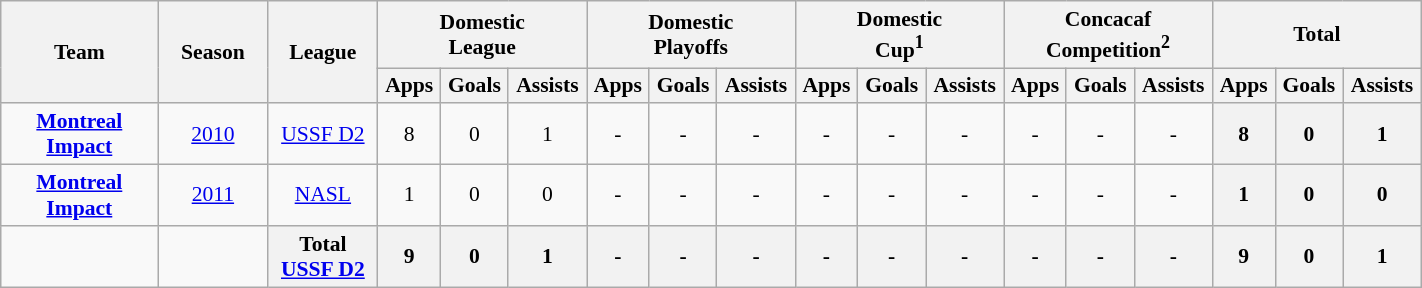<table class="wikitable" style=font-size:90% text-align: center width=75%>
<tr>
<th rowspan=2 width=10%><strong>Team</strong></th>
<th rowspan=2 width=7%><strong>Season</strong></th>
<th rowspan=2 width=7%><strong>League</strong></th>
<th colspan=3 width=10%>Domestic<br>League</th>
<th colspan=3 width=10%>Domestic<br>Playoffs</th>
<th colspan=3 width=10%>Domestic<br>Cup<sup>1</sup></th>
<th colspan=3 width=10%>Concacaf<br>Competition<sup>2</sup></th>
<th colspan=3 width=10%>Total</th>
</tr>
<tr>
<th align=center><strong>Apps</strong></th>
<th align=center><strong>Goals</strong></th>
<th align=center><strong>Assists</strong></th>
<th align=center><strong>Apps</strong></th>
<th align=center><strong>Goals</strong></th>
<th align=center><strong>Assists</strong></th>
<th align=center><strong>Apps</strong></th>
<th align=center><strong>Goals</strong></th>
<th align=center><strong>Assists</strong></th>
<th align=center><strong>Apps</strong></th>
<th align=center><strong>Goals</strong></th>
<th align=center><strong>Assists</strong></th>
<th align=center><strong>Apps</strong></th>
<th align=center><strong>Goals</strong></th>
<th align=center><strong>Assists</strong></th>
</tr>
<tr>
<td rowspan=1 align=center><strong><a href='#'>Montreal Impact</a></strong></td>
<td align=center><a href='#'>2010</a></td>
<td align=center><a href='#'>USSF D2</a></td>
<td align=center>8</td>
<td align=center>0</td>
<td align=center>1</td>
<td align=center>-</td>
<td align=center>-</td>
<td align=center>-</td>
<td align=center>-</td>
<td align=center>-</td>
<td align=center>-</td>
<td align=center>-</td>
<td align=center>-</td>
<td align=center>-</td>
<th align=center><strong>8</strong></th>
<th align=center><strong>0</strong></th>
<th align=center><strong>1</strong></th>
</tr>
<tr>
<td rowspan=1 align=center><strong><a href='#'>Montreal Impact</a></strong></td>
<td align=center><a href='#'>2011</a></td>
<td align=center><a href='#'>NASL</a></td>
<td align=center>1</td>
<td align=center>0</td>
<td align=center>0</td>
<td align=center>-</td>
<td align=center>-</td>
<td align=center>-</td>
<td align=center>-</td>
<td align=center>-</td>
<td align=center>-</td>
<td align=center>-</td>
<td align=center>-</td>
<td align=center>-</td>
<th align=center><strong>1</strong></th>
<th align=center><strong>0</strong></th>
<th align=center><strong>0</strong></th>
</tr>
<tr>
<td></td>
<td></td>
<th>Total <a href='#'>USSF D2</a></th>
<th>9</th>
<th>0</th>
<th>1</th>
<th>-</th>
<th>-</th>
<th>-</th>
<th>-</th>
<th>-</th>
<th>-</th>
<th>-</th>
<th>-</th>
<th>-</th>
<th>9</th>
<th>0</th>
<th>1</th>
</tr>
</table>
